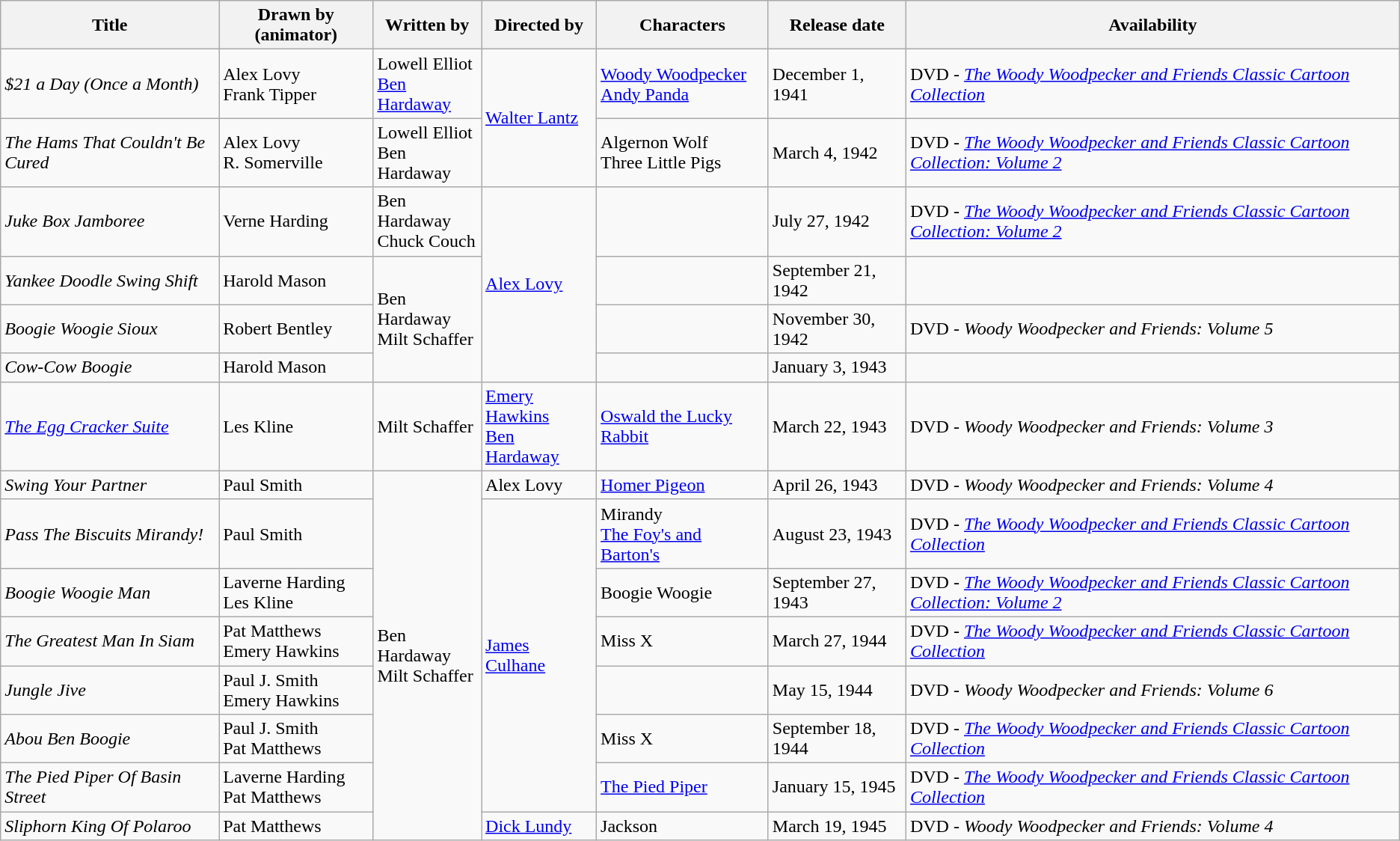<table class="wikitable sortable" margin:auto;">
<tr>
<th scope="col">Title</th>
<th scope="col">Drawn by (animator)</th>
<th>Written by</th>
<th>Directed by</th>
<th scope="col">Characters</th>
<th scope="col">Release date</th>
<th scope="col">Availability</th>
</tr>
<tr>
<td><em>$21 a Day (Once a Month)</em></td>
<td>Alex Lovy<br>Frank Tipper</td>
<td>Lowell Elliot<br><a href='#'>Ben Hardaway</a></td>
<td rowspan="2"><a href='#'>Walter Lantz</a></td>
<td><a href='#'>Woody Woodpecker</a><br><a href='#'>Andy Panda</a></td>
<td>December 1, 1941</td>
<td>DVD - <em><a href='#'>The Woody Woodpecker and Friends Classic Cartoon Collection</a></em></td>
</tr>
<tr>
<td><em>The Hams That Couldn't Be Cured</em></td>
<td>Alex Lovy<br>R. Somerville</td>
<td>Lowell Elliot<br>Ben Hardaway</td>
<td>Algernon Wolf<br>Three Little Pigs</td>
<td>March 4, 1942</td>
<td>DVD - <em><a href='#'>The Woody Woodpecker and Friends Classic Cartoon Collection: Volume 2</a></em></td>
</tr>
<tr>
<td><em>Juke Box Jamboree</em></td>
<td>Verne Harding</td>
<td>Ben Hardaway<br>Chuck Couch</td>
<td rowspan="4"><a href='#'>Alex Lovy</a></td>
<td></td>
<td>July 27, 1942</td>
<td>DVD - <em><a href='#'>The Woody Woodpecker and Friends Classic Cartoon Collection: Volume 2</a></em></td>
</tr>
<tr>
<td><em>Yankee Doodle Swing Shift</em></td>
<td>Harold Mason</td>
<td rowspan="3">Ben Hardaway<br>Milt Schaffer</td>
<td></td>
<td>September 21, 1942</td>
<td></td>
</tr>
<tr>
<td><em>Boogie Woogie Sioux</em></td>
<td>Robert Bentley</td>
<td></td>
<td>November 30, 1942</td>
<td>DVD - <em>Woody Woodpecker and Friends: Volume 5</em></td>
</tr>
<tr>
<td><em>Cow-Cow Boogie</em></td>
<td>Harold Mason</td>
<td></td>
<td>January 3, 1943</td>
<td></td>
</tr>
<tr>
<td><em><a href='#'>The Egg Cracker Suite</a></em></td>
<td>Les Kline</td>
<td>Milt Schaffer</td>
<td><a href='#'>Emery Hawkins</a><br><a href='#'>Ben Hardaway</a></td>
<td><a href='#'>Oswald the Lucky Rabbit</a></td>
<td>March 22, 1943</td>
<td>DVD - <em>Woody Woodpecker and Friends: Volume 3</em></td>
</tr>
<tr>
<td><em>Swing Your Partner</em></td>
<td>Paul Smith</td>
<td rowspan="8">Ben Hardaway<br>Milt Schaffer</td>
<td>Alex Lovy</td>
<td><a href='#'>Homer Pigeon</a></td>
<td>April 26, 1943</td>
<td>DVD - <em>Woody Woodpecker and Friends: Volume 4</em></td>
</tr>
<tr>
<td><em>Pass The Biscuits Mirandy!</em></td>
<td>Paul Smith</td>
<td rowspan="6"><a href='#'>James Culhane</a></td>
<td>Mirandy<br><a href='#'>The Foy's and Barton's</a></td>
<td>August 23, 1943</td>
<td>DVD - <em><a href='#'>The Woody Woodpecker and Friends Classic Cartoon Collection</a></em></td>
</tr>
<tr>
<td><em>Boogie Woogie Man</em><br><em></em></td>
<td>Laverne Harding<br>Les Kline</td>
<td>Boogie Woogie</td>
<td>September 27, 1943</td>
<td>DVD - <em><a href='#'>The Woody Woodpecker and Friends Classic Cartoon Collection: Volume 2</a></em></td>
</tr>
<tr>
<td><em>The Greatest Man In Siam</em></td>
<td>Pat Matthews<br>Emery Hawkins</td>
<td>Miss X</td>
<td>March 27, 1944</td>
<td>DVD - <em><a href='#'>The Woody Woodpecker and Friends Classic Cartoon Collection</a></em></td>
</tr>
<tr>
<td><em>Jungle Jive</em></td>
<td>Paul J. Smith<br>Emery Hawkins</td>
<td></td>
<td>May 15, 1944</td>
<td>DVD - <em>Woody Woodpecker and Friends: Volume 6</em></td>
</tr>
<tr>
<td><em>Abou Ben Boogie</em></td>
<td>Paul J. Smith<br>Pat Matthews</td>
<td>Miss X</td>
<td>September 18, 1944</td>
<td>DVD - <em><a href='#'>The Woody Woodpecker and Friends Classic Cartoon Collection</a></em></td>
</tr>
<tr>
<td><em>The Pied Piper Of Basin Street</em></td>
<td>Laverne Harding<br>Pat Matthews</td>
<td><a href='#'>The Pied Piper</a></td>
<td>January 15, 1945</td>
<td>DVD - <em><a href='#'>The Woody Woodpecker and Friends Classic Cartoon Collection</a></em></td>
</tr>
<tr>
<td><em>Sliphorn King Of Polaroo</em></td>
<td>Pat Matthews</td>
<td><a href='#'>Dick Lundy</a></td>
<td>Jackson</td>
<td>March 19, 1945</td>
<td>DVD - <em>Woody Woodpecker and Friends: Volume 4</em></td>
</tr>
</table>
